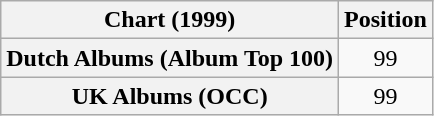<table class="wikitable sortable plainrowheaders" style="text-align:center">
<tr>
<th scope="col">Chart (1999)</th>
<th scope="col">Position</th>
</tr>
<tr>
<th scope="row">Dutch Albums (Album Top 100)</th>
<td>99</td>
</tr>
<tr>
<th scope="row">UK Albums (OCC)</th>
<td>99</td>
</tr>
</table>
